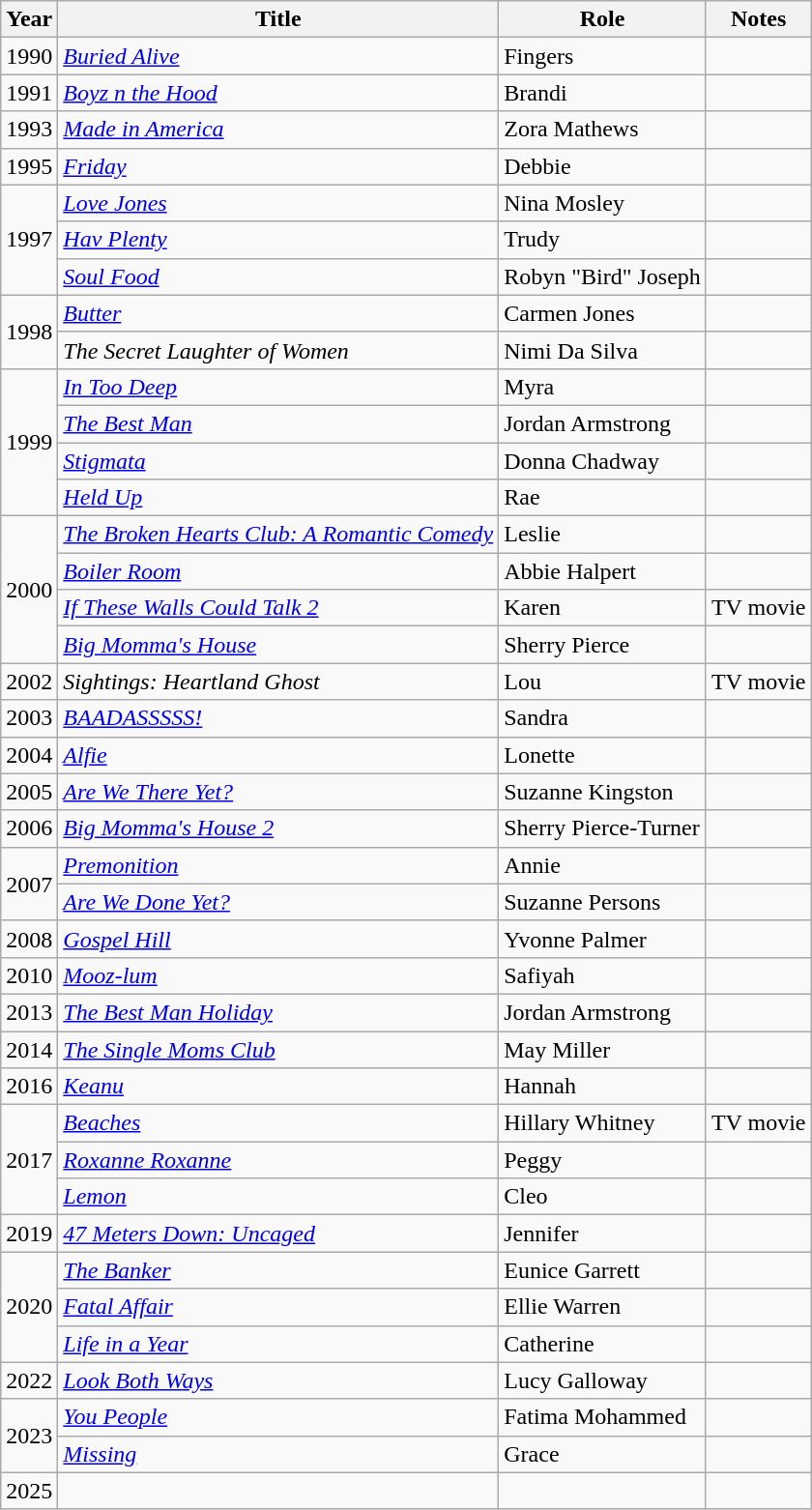<table class="wikitable sortable">
<tr>
<th>Year</th>
<th>Title</th>
<th>Role</th>
<th>Notes</th>
</tr>
<tr>
<td>1990</td>
<td><em><a href='#'>Buried Alive</a></em></td>
<td>Fingers</td>
<td></td>
</tr>
<tr>
<td>1991</td>
<td><em><a href='#'>Boyz n the Hood</a></em></td>
<td>Brandi</td>
<td></td>
</tr>
<tr>
<td>1993</td>
<td><em><a href='#'>Made in America</a></em></td>
<td>Zora Mathews</td>
<td></td>
</tr>
<tr>
<td>1995</td>
<td><em><a href='#'>Friday</a></em></td>
<td>Debbie</td>
<td></td>
</tr>
<tr>
<td rowspan="3">1997</td>
<td><em><a href='#'>Love Jones</a></em></td>
<td>Nina Mosley</td>
<td></td>
</tr>
<tr>
<td><em><a href='#'>Hav Plenty</a></em></td>
<td>Trudy</td>
<td></td>
</tr>
<tr>
<td><em><a href='#'>Soul Food</a></em></td>
<td>Robyn "Bird" Joseph</td>
<td></td>
</tr>
<tr>
<td rowspan="2">1998</td>
<td><em><a href='#'>Butter</a></em></td>
<td>Carmen Jones</td>
<td></td>
</tr>
<tr>
<td><em>The Secret Laughter of Women</em></td>
<td>Nimi Da Silva</td>
<td></td>
</tr>
<tr>
<td rowspan="4">1999</td>
<td><em><a href='#'>In Too Deep</a></em></td>
<td>Myra</td>
<td></td>
</tr>
<tr>
<td><em><a href='#'>The Best Man</a></em></td>
<td>Jordan Armstrong</td>
<td></td>
</tr>
<tr>
<td><em><a href='#'>Stigmata</a></em></td>
<td>Donna Chadway</td>
<td></td>
</tr>
<tr>
<td><em><a href='#'>Held Up</a></em></td>
<td>Rae</td>
<td></td>
</tr>
<tr>
<td rowspan="4">2000</td>
<td><em><a href='#'>The Broken Hearts Club: A Romantic Comedy</a></em></td>
<td>Leslie</td>
<td></td>
</tr>
<tr>
<td><em><a href='#'>Boiler Room</a></em></td>
<td>Abbie Halpert</td>
<td></td>
</tr>
<tr>
<td><em><a href='#'>If These Walls Could Talk 2</a></em></td>
<td>Karen</td>
<td>TV movie</td>
</tr>
<tr>
<td><em><a href='#'>Big Momma's House</a></em></td>
<td>Sherry Pierce</td>
<td></td>
</tr>
<tr>
<td>2002</td>
<td><em>Sightings: Heartland Ghost</em></td>
<td>Lou</td>
<td>TV movie</td>
</tr>
<tr>
<td>2003</td>
<td><em><a href='#'>BAADASSSSS!</a></em></td>
<td>Sandra</td>
<td></td>
</tr>
<tr>
<td>2004</td>
<td><em><a href='#'>Alfie</a></em></td>
<td>Lonette</td>
<td></td>
</tr>
<tr>
<td>2005</td>
<td><em><a href='#'>Are We There Yet?</a></em></td>
<td>Suzanne Kingston</td>
<td></td>
</tr>
<tr>
<td>2006</td>
<td><em><a href='#'>Big Momma's House 2</a></em></td>
<td>Sherry Pierce-Turner</td>
<td></td>
</tr>
<tr>
<td rowspan="2">2007</td>
<td><em><a href='#'>Premonition</a></em></td>
<td>Annie</td>
<td></td>
</tr>
<tr>
<td><em><a href='#'>Are We Done Yet?</a></em></td>
<td>Suzanne Persons</td>
<td></td>
</tr>
<tr>
<td>2008</td>
<td><em><a href='#'>Gospel Hill</a></em></td>
<td>Yvonne Palmer</td>
<td></td>
</tr>
<tr>
<td>2010</td>
<td><em><a href='#'>Mooz-lum</a></em></td>
<td>Safiyah</td>
<td></td>
</tr>
<tr>
<td>2013</td>
<td><em><a href='#'>The Best Man Holiday</a></em></td>
<td>Jordan Armstrong</td>
<td></td>
</tr>
<tr>
<td>2014</td>
<td><em><a href='#'>The Single Moms Club</a></em></td>
<td>May Miller</td>
<td></td>
</tr>
<tr>
<td>2016</td>
<td><em><a href='#'>Keanu</a></em></td>
<td>Hannah</td>
<td></td>
</tr>
<tr>
<td rowspan="3">2017</td>
<td><em><a href='#'>Beaches</a></em></td>
<td>Hillary Whitney</td>
<td>TV movie</td>
</tr>
<tr>
<td><em><a href='#'>Roxanne Roxanne</a></em></td>
<td>Peggy</td>
<td></td>
</tr>
<tr>
<td><em><a href='#'>Lemon</a></em></td>
<td>Cleo</td>
<td></td>
</tr>
<tr>
<td>2019</td>
<td><em><a href='#'>47 Meters Down: Uncaged</a></em></td>
<td>Jennifer</td>
<td></td>
</tr>
<tr>
<td rowspan="3">2020</td>
<td><em><a href='#'>The Banker</a></em></td>
<td>Eunice Garrett</td>
<td></td>
</tr>
<tr>
<td><em><a href='#'>Fatal Affair</a></em></td>
<td>Ellie Warren</td>
<td></td>
</tr>
<tr>
<td><em><a href='#'>Life in a Year</a></em></td>
<td>Catherine</td>
<td></td>
</tr>
<tr>
<td>2022</td>
<td><em><a href='#'>Look Both Ways</a></em></td>
<td>Lucy Galloway</td>
<td></td>
</tr>
<tr>
<td rowspan="2">2023</td>
<td><em><a href='#'>You People</a></em></td>
<td>Fatima Mohammed</td>
<td></td>
</tr>
<tr>
<td><em><a href='#'>Missing</a></em></td>
<td>Grace</td>
<td></td>
</tr>
<tr>
<td>2025</td>
<td></td>
<td></td>
<td><em></em></td>
</tr>
</table>
